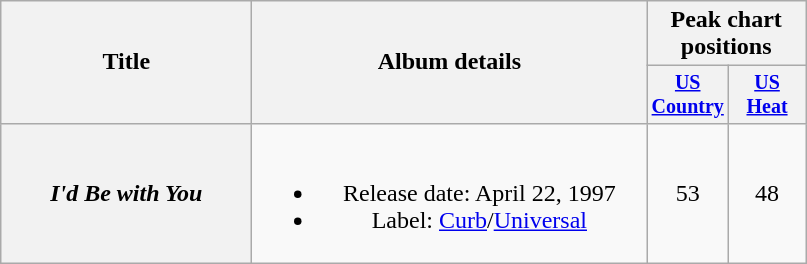<table class="wikitable plainrowheaders" style="text-align:center;">
<tr>
<th rowspan="2" style="width:10em;">Title</th>
<th rowspan="2" style="width:16em;">Album details</th>
<th colspan="2">Peak chart<br>positions</th>
</tr>
<tr style="font-size:smaller;">
<th width="45"><a href='#'>US Country</a></th>
<th width="45"><a href='#'>US Heat</a></th>
</tr>
<tr>
<th scope="row"><em>I'd Be with You</em></th>
<td><br><ul><li>Release date: April 22, 1997</li><li>Label: <a href='#'>Curb</a>/<a href='#'>Universal</a></li></ul></td>
<td>53</td>
<td>48</td>
</tr>
</table>
